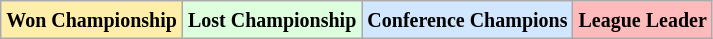<table class="wikitable sortable" style="text-align:center;">
<tr>
<td bgcolor="#ffeeaa"><small><strong>Won Championship</strong></small></td>
<td bgcolor="#ddffdd"><small><strong>Lost Championship</strong></small></td>
<td bgcolor="#d0e7ff"><small><strong>Conference Champions</strong></small></td>
<td bgcolor="#ffbbbb"><small><strong>League Leader</strong></small></td>
</tr>
</table>
